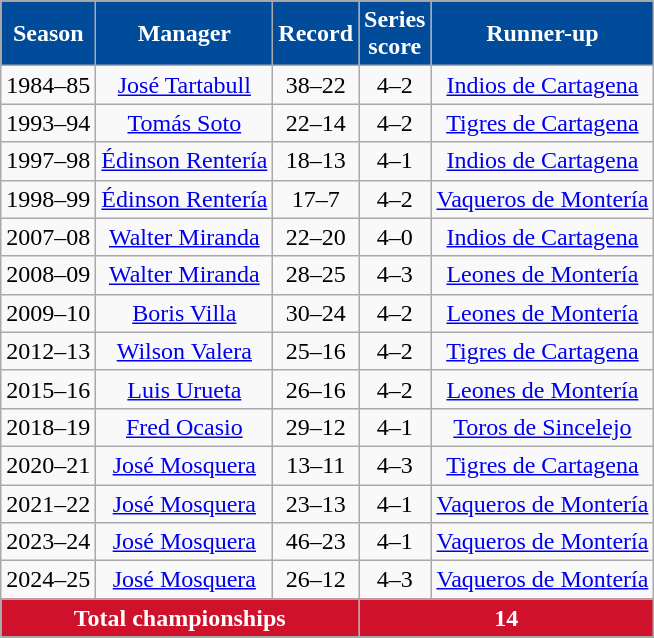<table class="wikitable plainrowheaders sortable" style="text-align:center;">
<tr>
<th scope="col" style="background-color:#004C9B; color:#FFFFFF;">Season</th>
<th scope="col" style="background-color:#004C9B; color:#FFFFFF;">Manager</th>
<th scope="col" style="background-color:#004C9B; color:#FFFFFF;">Record</th>
<th scope="col" style="background-color:#004C9B; color:#FFFFFF;">Series<br>score</th>
<th scope="col" style="background-color:#004C9B; color:#FFFFFF;">Runner-up</th>
</tr>
<tr>
<td>1984–85</td>
<td><a href='#'>José Tartabull</a></td>
<td>38–22</td>
<td>4–2</td>
<td><a href='#'>Indios de Cartagena</a></td>
</tr>
<tr>
<td>1993–94</td>
<td><a href='#'>Tomás Soto</a></td>
<td>22–14</td>
<td>4–2</td>
<td><a href='#'>Tigres de Cartagena</a></td>
</tr>
<tr>
<td>1997–98</td>
<td><a href='#'>Édinson Rentería</a></td>
<td>18–13</td>
<td>4–1</td>
<td><a href='#'>Indios de Cartagena</a></td>
</tr>
<tr>
<td>1998–99</td>
<td><a href='#'>Édinson Rentería</a></td>
<td>17–7</td>
<td>4–2</td>
<td><a href='#'>Vaqueros de Montería</a></td>
</tr>
<tr>
<td>2007–08</td>
<td><a href='#'>Walter Miranda</a></td>
<td>22–20</td>
<td>4–0</td>
<td><a href='#'>Indios de Cartagena</a></td>
</tr>
<tr>
<td>2008–09</td>
<td><a href='#'>Walter Miranda</a></td>
<td>28–25</td>
<td>4–3</td>
<td><a href='#'>Leones de Montería</a></td>
</tr>
<tr>
<td>2009–10</td>
<td><a href='#'>Boris Villa</a></td>
<td>30–24</td>
<td>4–2</td>
<td><a href='#'>Leones de Montería</a></td>
</tr>
<tr>
<td>2012–13</td>
<td><a href='#'>Wilson Valera</a></td>
<td>25–16</td>
<td>4–2</td>
<td><a href='#'>Tigres de Cartagena</a></td>
</tr>
<tr>
<td>2015–16</td>
<td><a href='#'>Luis Urueta</a></td>
<td>26–16</td>
<td>4–2</td>
<td><a href='#'>Leones de Montería</a></td>
</tr>
<tr>
<td>2018–19</td>
<td><a href='#'>Fred Ocasio</a></td>
<td>29–12</td>
<td>4–1</td>
<td><a href='#'>Toros de Sincelejo</a></td>
</tr>
<tr>
<td>2020–21</td>
<td><a href='#'>José Mosquera</a></td>
<td>13–11</td>
<td>4–3</td>
<td><a href='#'>Tigres de Cartagena</a></td>
</tr>
<tr>
<td>2021–22</td>
<td><a href='#'>José Mosquera</a></td>
<td>23–13</td>
<td>4–1</td>
<td><a href='#'>Vaqueros de Montería</a></td>
</tr>
<tr>
<td>2023–24</td>
<td><a href='#'>José Mosquera</a></td>
<td>46–23</td>
<td>4–1</td>
<td><a href='#'>Vaqueros de Montería</a></td>
</tr>
<tr>
<td>2024–25</td>
<td><a href='#'>José Mosquera</a></td>
<td>26–12</td>
<td>4–3</td>
<td><a href='#'>Vaqueros de Montería</a></td>
</tr>
<tr style="text-align:center; background-color:#D0112B; color:#FFFFFF;">
<td colspan="3"><strong>Total championships</strong></td>
<td colspan="2"><strong>14</strong></td>
</tr>
</table>
